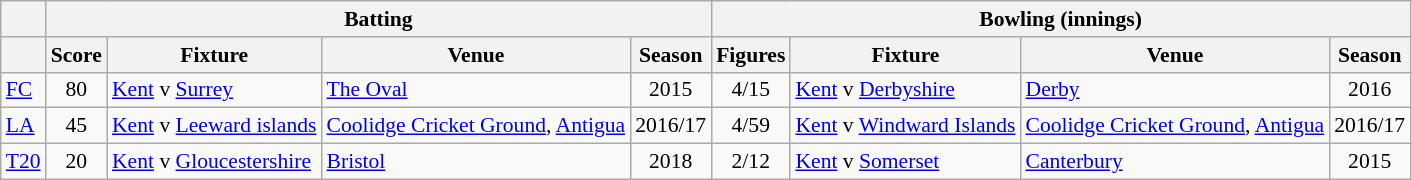<table class=wikitable style="font-size:90%">
<tr>
<th rowspan="1"></th>
<th colspan="4" rowspan="1">Batting</th>
<th colspan="4" rowspan="1">Bowling (innings)</th>
</tr>
<tr>
<th></th>
<th>Score</th>
<th>Fixture</th>
<th>Venue</th>
<th>Season</th>
<th>Figures</th>
<th>Fixture</th>
<th>Venue</th>
<th>Season</th>
</tr>
<tr>
<td><a href='#'>FC</a></td>
<td align="center">80</td>
<td><a href='#'>Kent</a> v <a href='#'>Surrey</a></td>
<td><a href='#'>The Oval</a></td>
<td align="center">2015</td>
<td align="center">4/15</td>
<td><a href='#'>Kent</a> v <a href='#'>Derbyshire</a></td>
<td><a href='#'>Derby</a></td>
<td align="center">2016</td>
</tr>
<tr>
<td><a href='#'>LA</a></td>
<td align="center">45</td>
<td><a href='#'>Kent</a> v <a href='#'>Leeward islands</a></td>
<td><a href='#'>Coolidge Cricket Ground</a>, <a href='#'>Antigua</a></td>
<td align="center">2016/17</td>
<td align="center">4/59</td>
<td><a href='#'>Kent</a> v <a href='#'>Windward Islands</a></td>
<td><a href='#'>Coolidge Cricket Ground</a>, <a href='#'>Antigua</a></td>
<td align="center">2016/17</td>
</tr>
<tr>
<td><a href='#'>T20</a></td>
<td align="center">20</td>
<td><a href='#'>Kent</a> v <a href='#'>Gloucestershire</a></td>
<td><a href='#'>Bristol</a></td>
<td align="center">2018</td>
<td align="center">2/12</td>
<td><a href='#'>Kent</a> v <a href='#'>Somerset</a></td>
<td><a href='#'>Canterbury</a></td>
<td align="center">2015</td>
</tr>
</table>
